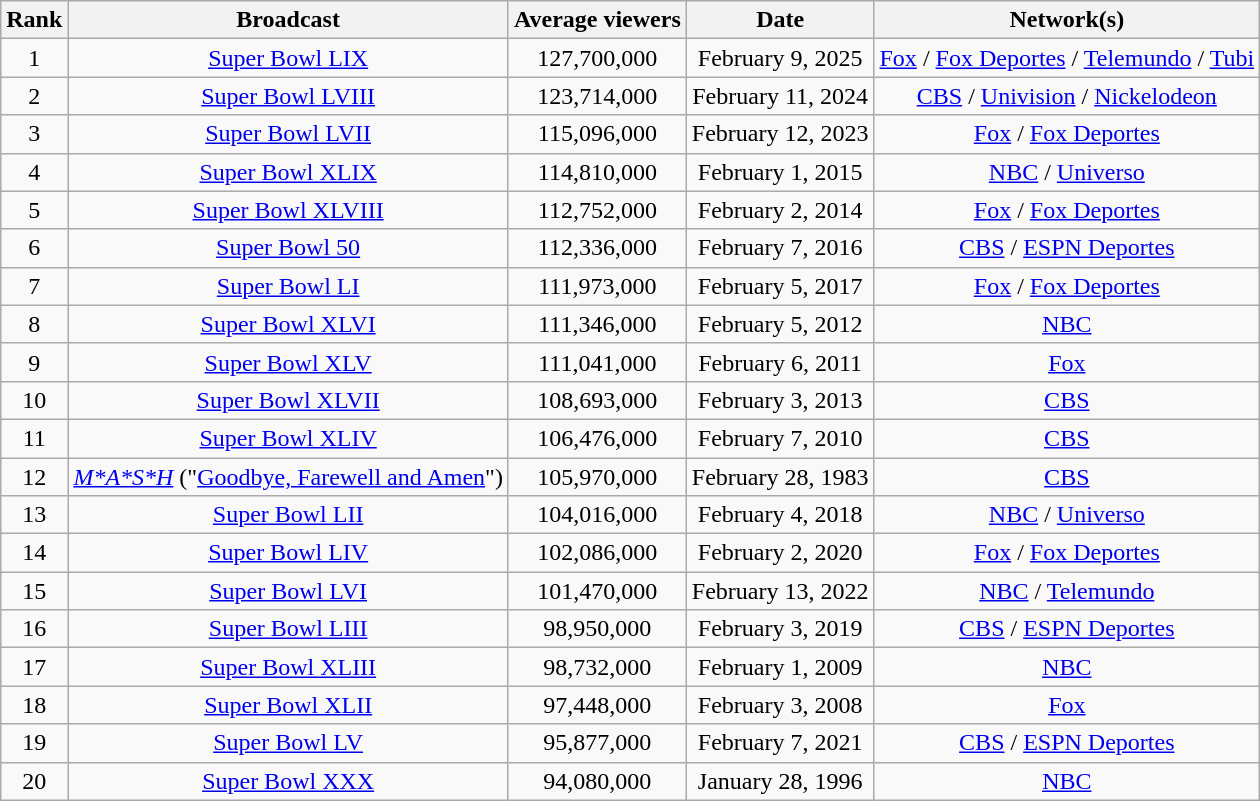<table class="wikitable sortable" style="text-align:center;">
<tr>
<th>Rank</th>
<th>Broadcast</th>
<th>Average viewers</th>
<th>Date</th>
<th>Network(s)</th>
</tr>
<tr>
<td>1</td>
<td><a href='#'>Super Bowl LIX</a></td>
<td>127,700,000</td>
<td>February 9, 2025</td>
<td><a href='#'>Fox</a> / <a href='#'>Fox Deportes</a> / <a href='#'>Telemundo</a> / <a href='#'>Tubi</a></td>
</tr>
<tr>
<td>2</td>
<td><a href='#'>Super Bowl LVIII</a></td>
<td>123,714,000</td>
<td>February 11, 2024</td>
<td><a href='#'>CBS</a> / <a href='#'>Univision</a> / <a href='#'>Nickelodeon</a></td>
</tr>
<tr>
<td>3</td>
<td><a href='#'>Super Bowl LVII</a></td>
<td>115,096,000</td>
<td>February 12, 2023</td>
<td><a href='#'>Fox</a> / <a href='#'>Fox Deportes</a></td>
</tr>
<tr>
<td>4</td>
<td><a href='#'>Super Bowl XLIX</a></td>
<td>114,810,000</td>
<td>February 1, 2015</td>
<td><a href='#'>NBC</a> / <a href='#'>Universo</a></td>
</tr>
<tr>
<td>5</td>
<td><a href='#'>Super Bowl XLVIII</a></td>
<td>112,752,000</td>
<td>February 2, 2014</td>
<td><a href='#'>Fox</a> / <a href='#'>Fox Deportes</a></td>
</tr>
<tr>
<td>6</td>
<td><a href='#'>Super Bowl 50</a></td>
<td>112,336,000</td>
<td>February 7, 2016</td>
<td><a href='#'>CBS</a> / <a href='#'>ESPN Deportes</a></td>
</tr>
<tr>
<td>7</td>
<td><a href='#'>Super Bowl LI</a></td>
<td>111,973,000</td>
<td>February 5, 2017</td>
<td><a href='#'>Fox</a> / <a href='#'>Fox Deportes</a></td>
</tr>
<tr>
<td>8</td>
<td><a href='#'>Super Bowl XLVI</a></td>
<td>111,346,000</td>
<td>February 5, 2012</td>
<td><a href='#'>NBC</a></td>
</tr>
<tr>
<td>9</td>
<td><a href='#'>Super Bowl XLV</a></td>
<td>111,041,000</td>
<td>February 6, 2011</td>
<td><a href='#'>Fox</a></td>
</tr>
<tr>
<td>10</td>
<td><a href='#'>Super Bowl XLVII</a></td>
<td>108,693,000</td>
<td>February 3, 2013</td>
<td><a href='#'>CBS</a></td>
</tr>
<tr>
<td>11</td>
<td><a href='#'>Super Bowl XLIV</a></td>
<td>106,476,000</td>
<td>February 7, 2010</td>
<td><a href='#'>CBS</a></td>
</tr>
<tr>
<td>12</td>
<td><a href='#'><em>M*A*S*H</em></a> ("<a href='#'>Goodbye, Farewell and Amen</a>")</td>
<td>105,970,000</td>
<td>February 28, 1983</td>
<td><a href='#'>CBS</a></td>
</tr>
<tr>
<td>13</td>
<td><a href='#'>Super Bowl LII</a></td>
<td>104,016,000</td>
<td>February 4, 2018</td>
<td><a href='#'>NBC</a> / <a href='#'>Universo</a></td>
</tr>
<tr>
<td>14</td>
<td><a href='#'>Super Bowl LIV</a></td>
<td>102,086,000</td>
<td>February 2, 2020</td>
<td><a href='#'>Fox</a> / <a href='#'>Fox Deportes</a></td>
</tr>
<tr>
<td>15</td>
<td><a href='#'>Super Bowl LVI</a></td>
<td>101,470,000</td>
<td>February 13, 2022</td>
<td><a href='#'>NBC</a> / <a href='#'>Telemundo</a></td>
</tr>
<tr>
<td>16</td>
<td><a href='#'>Super Bowl LIII</a></td>
<td>98,950,000</td>
<td>February 3, 2019</td>
<td><a href='#'>CBS</a> / <a href='#'>ESPN Deportes</a></td>
</tr>
<tr>
<td>17</td>
<td><a href='#'>Super Bowl XLIII</a></td>
<td>98,732,000</td>
<td>February 1, 2009</td>
<td><a href='#'>NBC</a></td>
</tr>
<tr>
<td>18</td>
<td><a href='#'>Super Bowl XLII</a></td>
<td>97,448,000</td>
<td>February 3, 2008</td>
<td><a href='#'>Fox</a></td>
</tr>
<tr>
<td>19</td>
<td><a href='#'>Super Bowl LV</a></td>
<td>95,877,000</td>
<td>February 7, 2021</td>
<td><a href='#'>CBS</a> / <a href='#'>ESPN Deportes</a></td>
</tr>
<tr>
<td>20</td>
<td><a href='#'>Super Bowl XXX</a></td>
<td>94,080,000</td>
<td>January 28, 1996</td>
<td><a href='#'>NBC</a></td>
</tr>
</table>
